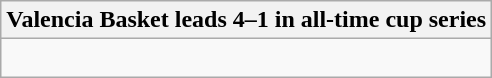<table class="wikitable collapsible collapsed">
<tr>
<th>Valencia Basket leads 4–1 in all-time cup series</th>
</tr>
<tr>
<td><br>



</td>
</tr>
</table>
